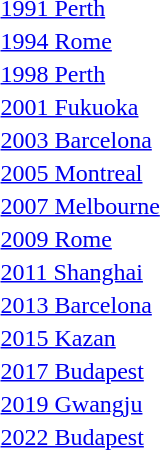<table>
<tr>
<td><a href='#'>1991 Perth</a></td>
<td></td>
<td></td>
<td></td>
</tr>
<tr>
<td><a href='#'>1994 Rome</a></td>
<td></td>
<td></td>
<td></td>
</tr>
<tr>
<td><a href='#'>1998 Perth</a></td>
<td></td>
<td></td>
<td></td>
</tr>
<tr>
<td><a href='#'>2001 Fukuoka</a></td>
<td></td>
<td></td>
<td></td>
</tr>
<tr>
<td><a href='#'>2003 Barcelona</a></td>
<td></td>
<td></td>
<td></td>
</tr>
<tr>
<td><a href='#'>2005 Montreal</a></td>
<td></td>
<td></td>
<td></td>
</tr>
<tr>
<td><a href='#'>2007 Melbourne</a></td>
<td></td>
<td></td>
<td></td>
</tr>
<tr>
<td><a href='#'>2009 Rome</a></td>
<td></td>
<td></td>
<td></td>
</tr>
<tr>
<td><a href='#'>2011 Shanghai</a></td>
<td></td>
<td></td>
<td></td>
</tr>
<tr>
<td><a href='#'>2013 Barcelona</a></td>
<td></td>
<td></td>
<td></td>
</tr>
<tr>
<td><a href='#'>2015 Kazan</a></td>
<td></td>
<td></td>
<td></td>
</tr>
<tr>
<td><a href='#'>2017 Budapest</a></td>
<td></td>
<td></td>
<td></td>
</tr>
<tr>
<td><a href='#'>2019 Gwangju</a></td>
<td></td>
<td></td>
<td></td>
</tr>
<tr>
<td><a href='#'>2022 Budapest</a></td>
<td></td>
<td></td>
<td></td>
</tr>
</table>
